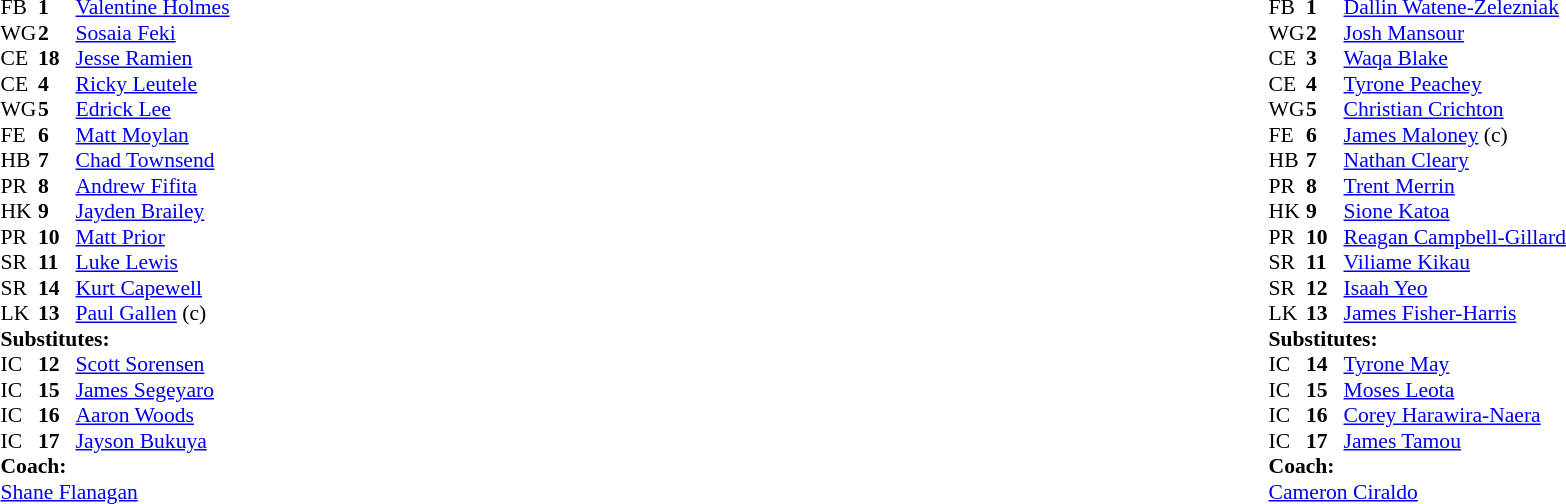<table class="mw-collapsible mw-collapsed" width="100%">
<tr>
<td valign="top" width="50%"><br><table cellspacing="0" cellpadding="0" style="font-size: 90%">
<tr>
<th width="25"></th>
<th width="25"></th>
</tr>
<tr>
<td>FB</td>
<td><strong>1</strong></td>
<td><a href='#'>Valentine Holmes</a></td>
</tr>
<tr>
<td>WG</td>
<td><strong>2</strong></td>
<td><a href='#'>Sosaia Feki</a></td>
</tr>
<tr>
<td>CE</td>
<td><strong>18</strong></td>
<td><a href='#'>Jesse Ramien</a></td>
</tr>
<tr>
<td>CE</td>
<td><strong>4</strong></td>
<td><a href='#'>Ricky Leutele</a></td>
</tr>
<tr>
<td>WG</td>
<td><strong>5</strong></td>
<td><a href='#'>Edrick Lee</a></td>
</tr>
<tr>
<td>FE</td>
<td><strong>6</strong></td>
<td><a href='#'>Matt Moylan</a></td>
</tr>
<tr>
<td>HB</td>
<td><strong>7</strong></td>
<td><a href='#'>Chad Townsend</a></td>
</tr>
<tr>
<td>PR</td>
<td><strong>8</strong></td>
<td><a href='#'>Andrew Fifita</a></td>
</tr>
<tr>
<td>HK</td>
<td><strong>9</strong></td>
<td><a href='#'>Jayden Brailey</a></td>
</tr>
<tr>
<td>PR</td>
<td><strong>10</strong></td>
<td><a href='#'>Matt Prior</a></td>
</tr>
<tr>
<td>SR</td>
<td><strong>11</strong></td>
<td><a href='#'>Luke Lewis</a></td>
</tr>
<tr>
<td>SR</td>
<td><strong>14</strong></td>
<td><a href='#'>Kurt Capewell</a></td>
</tr>
<tr>
<td>LK</td>
<td><strong>13</strong></td>
<td><a href='#'>Paul Gallen</a> (c)</td>
</tr>
<tr>
<td colspan="3"><strong>Substitutes:</strong></td>
</tr>
<tr>
<td>IC</td>
<td><strong>12</strong></td>
<td><a href='#'>Scott Sorensen</a></td>
</tr>
<tr>
<td>IC</td>
<td><strong>15</strong></td>
<td><a href='#'>James Segeyaro</a></td>
</tr>
<tr>
<td>IC</td>
<td><strong>16</strong></td>
<td><a href='#'>Aaron Woods</a></td>
</tr>
<tr>
<td>IC</td>
<td><strong>17</strong></td>
<td><a href='#'>Jayson Bukuya</a></td>
</tr>
<tr>
<td colspan="3"><strong>Coach:</strong></td>
</tr>
<tr>
<td colspan="4"><a href='#'>Shane Flanagan</a></td>
</tr>
</table>
</td>
<td valign="top" width="50%"><br><table cellspacing="0" cellpadding="0" align="center" style="font-size: 90%">
<tr>
<th width="25"></th>
<th width="25"></th>
</tr>
<tr>
<td>FB</td>
<td><strong>1</strong></td>
<td><a href='#'>Dallin Watene-Zelezniak</a></td>
</tr>
<tr>
<td>WG</td>
<td><strong>2</strong></td>
<td><a href='#'>Josh Mansour</a></td>
</tr>
<tr>
<td>CE</td>
<td><strong>3</strong></td>
<td><a href='#'>Waqa Blake</a></td>
</tr>
<tr>
<td>CE</td>
<td><strong>4</strong></td>
<td><a href='#'>Tyrone Peachey</a></td>
</tr>
<tr>
<td>WG</td>
<td><strong>5</strong></td>
<td><a href='#'>Christian Crichton</a></td>
</tr>
<tr>
<td>FE</td>
<td><strong>6</strong></td>
<td><a href='#'>James Maloney</a> (c)</td>
</tr>
<tr>
<td>HB</td>
<td><strong>7</strong></td>
<td><a href='#'>Nathan Cleary</a></td>
</tr>
<tr>
<td>PR</td>
<td><strong>8</strong></td>
<td><a href='#'>Trent Merrin</a></td>
</tr>
<tr>
<td>HK</td>
<td><strong>9</strong></td>
<td><a href='#'>Sione Katoa</a></td>
</tr>
<tr>
<td>PR</td>
<td><strong>10</strong></td>
<td><a href='#'>Reagan Campbell-Gillard</a></td>
</tr>
<tr>
<td>SR</td>
<td><strong>11</strong></td>
<td><a href='#'>Viliame Kikau</a></td>
</tr>
<tr>
<td>SR</td>
<td><strong>12</strong></td>
<td><a href='#'>Isaah Yeo</a></td>
</tr>
<tr>
<td>LK</td>
<td><strong>13</strong></td>
<td><a href='#'>James Fisher-Harris</a></td>
</tr>
<tr>
<td colspan="3"><strong>Substitutes:</strong></td>
</tr>
<tr>
<td>IC</td>
<td><strong>14</strong></td>
<td><a href='#'>Tyrone May</a></td>
</tr>
<tr>
<td>IC</td>
<td><strong>15</strong></td>
<td><a href='#'>Moses Leota</a></td>
</tr>
<tr>
<td>IC</td>
<td><strong>16</strong></td>
<td><a href='#'>Corey Harawira-Naera</a></td>
</tr>
<tr>
<td>IC</td>
<td><strong>17</strong></td>
<td><a href='#'>James Tamou</a></td>
</tr>
<tr>
<td colspan="3"><strong>Coach:</strong></td>
</tr>
<tr>
<td colspan="4"><a href='#'>Cameron Ciraldo</a></td>
</tr>
</table>
</td>
</tr>
</table>
